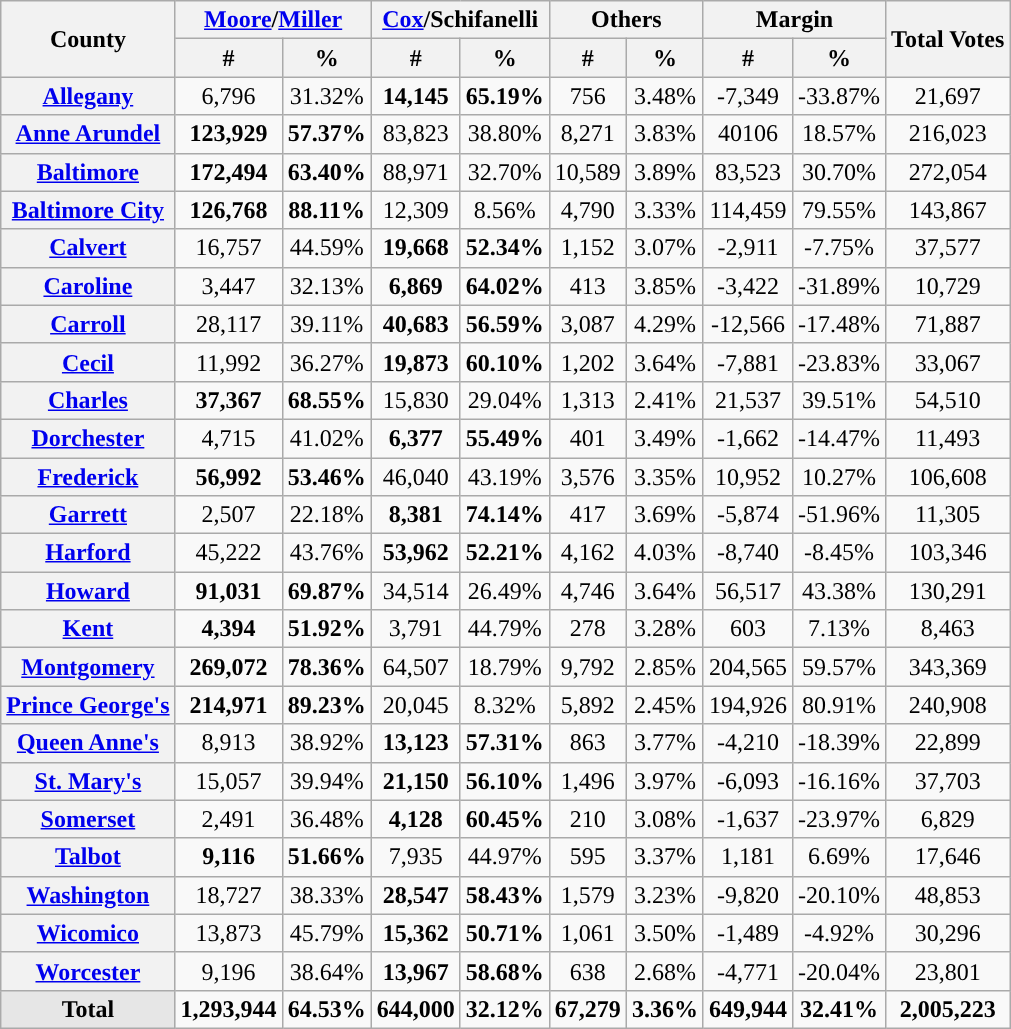<table class="wikitable sortable" style="text-align:center">
<tr>
<th rowspan="2">County</th>
<th colspan="2"><a href='#'>Moore</a>/<a href='#'>Miller</a></th>
<th colspan="2"><a href='#'>Cox</a>/Schifanelli</th>
<th colspan="2">Others</th>
<th colspan="2">Margin</th>
<th rowspan="2">Total Votes</th>
</tr>
<tr>
<th style="background:">#</th>
<th style="background:">%</th>
<th style="background:">#</th>
<th style="background:">%</th>
<th style="background:">#</th>
<th style="background:">%</th>
<th>#</th>
<th>%</th>
</tr>
<tr>
<th><a href='#'>Allegany</a></th>
<td>6,796</td>
<td>31.32%</td>
<td><strong>14,145</strong></td>
<td><strong>65.19%</strong></td>
<td>756</td>
<td>3.48%</td>
<td>-7,349</td>
<td>-33.87%</td>
<td>21,697</td>
</tr>
<tr>
<th><a href='#'>Anne Arundel</a></th>
<td><strong>123,929</strong></td>
<td><strong>57.37%</strong></td>
<td>83,823</td>
<td>38.80%</td>
<td>8,271</td>
<td>3.83%</td>
<td>40106</td>
<td>18.57%</td>
<td>216,023</td>
</tr>
<tr>
<th><a href='#'>Baltimore</a></th>
<td><strong>172,494</strong></td>
<td><strong>63.40%</strong></td>
<td>88,971</td>
<td>32.70%</td>
<td>10,589</td>
<td>3.89%</td>
<td>83,523</td>
<td>30.70%</td>
<td>272,054</td>
</tr>
<tr>
<th><a href='#'>Baltimore City</a></th>
<td><strong>126,768</strong></td>
<td><strong>88.11%</strong></td>
<td>12,309</td>
<td>8.56%</td>
<td>4,790</td>
<td>3.33%</td>
<td>114,459</td>
<td>79.55%</td>
<td>143,867</td>
</tr>
<tr>
<th><a href='#'>Calvert</a></th>
<td>16,757</td>
<td>44.59%</td>
<td><strong>19,668</strong></td>
<td><strong>52.34%</strong></td>
<td>1,152</td>
<td>3.07%</td>
<td>-2,911</td>
<td>-7.75%</td>
<td>37,577</td>
</tr>
<tr>
<th><a href='#'>Caroline</a></th>
<td>3,447</td>
<td>32.13%</td>
<td><strong>6,869</strong></td>
<td><strong>64.02%</strong></td>
<td>413</td>
<td>3.85%</td>
<td>-3,422</td>
<td>-31.89%</td>
<td>10,729</td>
</tr>
<tr>
<th><a href='#'>Carroll</a></th>
<td>28,117</td>
<td>39.11%</td>
<td><strong>40,683</strong></td>
<td><strong>56.59%</strong></td>
<td>3,087</td>
<td>4.29%</td>
<td>-12,566</td>
<td>-17.48%</td>
<td>71,887</td>
</tr>
<tr>
<th><a href='#'>Cecil</a></th>
<td>11,992</td>
<td>36.27%</td>
<td><strong>19,873</strong></td>
<td><strong>60.10%</strong></td>
<td>1,202</td>
<td>3.64%</td>
<td>-7,881</td>
<td>-23.83%</td>
<td>33,067</td>
</tr>
<tr>
<th><a href='#'>Charles</a></th>
<td><strong>37,367</strong></td>
<td><strong>68.55%</strong></td>
<td>15,830</td>
<td>29.04%</td>
<td>1,313</td>
<td>2.41%</td>
<td>21,537</td>
<td>39.51%</td>
<td>54,510</td>
</tr>
<tr>
<th><a href='#'>Dorchester</a></th>
<td>4,715</td>
<td>41.02%</td>
<td><strong>6,377</strong></td>
<td><strong>55.49%</strong></td>
<td>401</td>
<td>3.49%</td>
<td>-1,662</td>
<td>-14.47%</td>
<td>11,493</td>
</tr>
<tr>
<th><a href='#'>Frederick</a></th>
<td><strong>56,992</strong></td>
<td><strong>53.46%</strong></td>
<td>46,040</td>
<td>43.19%</td>
<td>3,576</td>
<td>3.35%</td>
<td>10,952</td>
<td>10.27%</td>
<td>106,608</td>
</tr>
<tr>
<th><a href='#'>Garrett</a></th>
<td>2,507</td>
<td>22.18%</td>
<td><strong>8,381</strong></td>
<td><strong>74.14%</strong></td>
<td>417</td>
<td>3.69%</td>
<td>-5,874</td>
<td>-51.96%</td>
<td>11,305</td>
</tr>
<tr>
<th><a href='#'>Harford</a></th>
<td>45,222</td>
<td>43.76%</td>
<td><strong>53,962</strong></td>
<td><strong>52.21%</strong></td>
<td>4,162</td>
<td>4.03%</td>
<td>-8,740</td>
<td>-8.45%</td>
<td>103,346</td>
</tr>
<tr>
<th><a href='#'>Howard</a></th>
<td><strong>91,031</strong></td>
<td><strong>69.87%</strong></td>
<td>34,514</td>
<td>26.49%</td>
<td>4,746</td>
<td>3.64%</td>
<td>56,517</td>
<td>43.38%</td>
<td>130,291</td>
</tr>
<tr>
<th><a href='#'>Kent</a></th>
<td><strong>4,394</strong></td>
<td><strong>51.92%</strong></td>
<td>3,791</td>
<td>44.79%</td>
<td>278</td>
<td>3.28%</td>
<td>603</td>
<td>7.13%</td>
<td>8,463</td>
</tr>
<tr>
<th><a href='#'>Montgomery</a></th>
<td><strong>269,072</strong></td>
<td><strong>78.36%</strong></td>
<td>64,507</td>
<td>18.79%</td>
<td>9,792</td>
<td>2.85%</td>
<td>204,565</td>
<td>59.57%</td>
<td>343,369</td>
</tr>
<tr>
<th><a href='#'>Prince George's</a></th>
<td><strong>214,971</strong></td>
<td><strong>89.23%</strong></td>
<td>20,045</td>
<td>8.32%</td>
<td>5,892</td>
<td>2.45%</td>
<td>194,926</td>
<td>80.91%</td>
<td>240,908</td>
</tr>
<tr>
<th><a href='#'>Queen Anne's</a></th>
<td>8,913</td>
<td>38.92%</td>
<td><strong>13,123</strong></td>
<td><strong>57.31%</strong></td>
<td>863</td>
<td>3.77%</td>
<td>-4,210</td>
<td>-18.39%</td>
<td>22,899</td>
</tr>
<tr>
<th><a href='#'>St. Mary's</a></th>
<td>15,057</td>
<td>39.94%</td>
<td><strong>21,150</strong></td>
<td><strong>56.10%</strong></td>
<td>1,496</td>
<td>3.97%</td>
<td>-6,093</td>
<td>-16.16%</td>
<td>37,703</td>
</tr>
<tr>
<th><a href='#'>Somerset</a></th>
<td>2,491</td>
<td>36.48%</td>
<td><strong>4,128</strong></td>
<td><strong>60.45%</strong></td>
<td>210</td>
<td>3.08%</td>
<td>-1,637</td>
<td>-23.97%</td>
<td>6,829</td>
</tr>
<tr>
<th><a href='#'>Talbot</a></th>
<td><strong>9,116</strong></td>
<td><strong>51.66%</strong></td>
<td>7,935</td>
<td>44.97%</td>
<td>595</td>
<td>3.37%</td>
<td>1,181</td>
<td>6.69%</td>
<td>17,646</td>
</tr>
<tr>
<th><a href='#'>Washington</a></th>
<td>18,727</td>
<td>38.33%</td>
<td><strong>28,547</strong></td>
<td><strong>58.43%</strong></td>
<td>1,579</td>
<td>3.23%</td>
<td>-9,820</td>
<td>-20.10%</td>
<td>48,853</td>
</tr>
<tr>
<th><a href='#'>Wicomico</a></th>
<td>13,873</td>
<td>45.79%</td>
<td><strong>15,362</strong></td>
<td><strong>50.71%</strong></td>
<td>1,061</td>
<td>3.50%</td>
<td>-1,489</td>
<td>-4.92%</td>
<td>30,296</td>
</tr>
<tr>
<th><a href='#'>Worcester</a></th>
<td>9,196</td>
<td>38.64%</td>
<td><strong>13,967</strong></td>
<td><strong>58.68%</strong></td>
<td>638</td>
<td>2.68%</td>
<td>-4,771</td>
<td>-20.04%</td>
<td>23,801</td>
</tr>
<tr class="sortbottom">
<td style="background-color:#E6E6E6;"><strong>Total</strong></td>
<td><strong>1,293,944</strong></td>
<td><strong>64.53%</strong></td>
<td><strong>644,000</strong></td>
<td><strong>32.12%</strong></td>
<td><strong>67,279</strong></td>
<td><strong>3.36%</strong></td>
<td><strong>649,944</strong></td>
<td><strong>32.41%</strong></td>
<td><strong>2,005,223</strong></td>
</tr>
</table>
